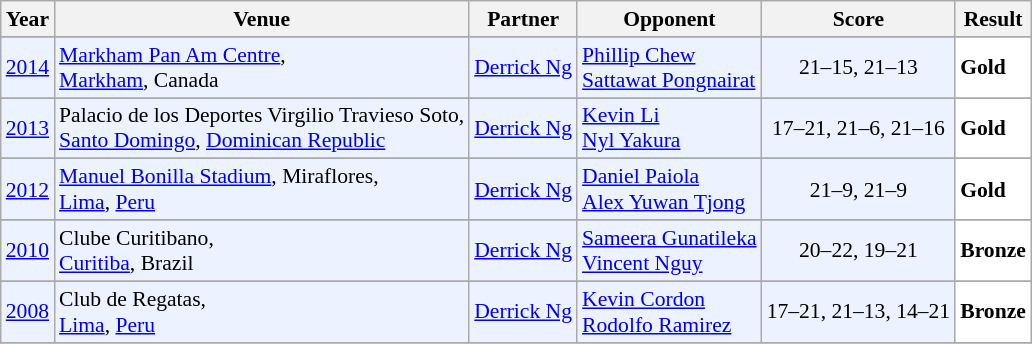<table class="sortable wikitable" style="font-size: 90%;">
<tr>
<th>Year</th>
<th>Venue</th>
<th>Partner</th>
<th>Opponent</th>
<th>Score</th>
<th>Result</th>
</tr>
<tr>
</tr>
<tr style="background:#ECF2FF">
<td align="center"><a href='#'>2014</a></td>
<td align="left"><a href='#'>Markham Pan Am Centre</a>,<br> <a href='#'>Markham</a>, Canada</td>
<td align="left"> <a href='#'>Derrick Ng</a></td>
<td align="left"> <a href='#'>Phillip Chew</a><br> <a href='#'>Sattawat Pongnairat</a></td>
<td align="center">21–15, 21–13</td>
<td style="text-align:left; background:white"> <strong>Gold</strong></td>
</tr>
<tr>
</tr>
<tr style="background:#ECF2FF">
<td align="center"><a href='#'>2013</a></td>
<td align="left">Palacio de los Deportes Virgilio Travieso Soto,<br> <a href='#'>Santo Domingo</a>, <a href='#'>Dominican Republic</a></td>
<td align="left"> <a href='#'>Derrick Ng</a></td>
<td align="left"> <a href='#'>Kevin Li</a><br> <a href='#'>Nyl Yakura</a></td>
<td align="center">17–21, 21–6, 21–16</td>
<td style="text-align:left; background:white"> <strong>Gold</strong></td>
</tr>
<tr>
</tr>
<tr style="background:#ECF2FF">
<td align="center"><a href='#'>2012</a></td>
<td align="left"><a href='#'>Manuel Bonilla Stadium</a>, Miraflores,<br> <a href='#'>Lima</a>, <a href='#'>Peru</a></td>
<td align="left"> <a href='#'>Derrick Ng</a></td>
<td align="left"> <a href='#'>Daniel Paiola</a><br> <a href='#'>Alex Yuwan Tjong</a></td>
<td align="center">21–9, 21–9</td>
<td style="text-align:left; background:white"> <strong>Gold</strong></td>
</tr>
<tr>
</tr>
<tr style="background:#ECF2FF">
<td align="center"><a href='#'>2010</a></td>
<td align="left">Clube Curitibano,<br> <a href='#'>Curitiba</a>, Brazil</td>
<td align="left"> <a href='#'>Derrick Ng</a></td>
<td align="left"> <a href='#'>Sameera Gunatileka</a><br> <a href='#'>Vincent Nguy</a></td>
<td align="center">20–22, 19–21</td>
<td style="text-align:left; background:white"> <strong>Bronze</strong></td>
</tr>
<tr>
</tr>
<tr style="background:#ECF2FF">
<td align="center"><a href='#'>2008</a></td>
<td align="left">Club de Regatas,<br> <a href='#'>Lima</a>, <a href='#'>Peru</a></td>
<td align="left"> <a href='#'>Derrick Ng</a></td>
<td align="left"> <a href='#'>Kevin Cordon</a><br> <a href='#'>Rodolfo Ramirez</a></td>
<td align="center">17–21, 21–13, 14–21</td>
<td style="text-align:left; background:white"> <strong>Bronze</strong></td>
</tr>
<tr>
</tr>
</table>
